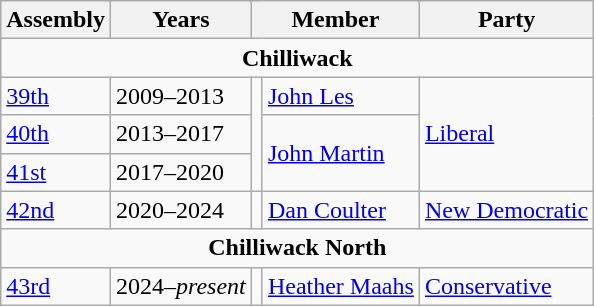<table class="wikitable">
<tr>
<th>Assembly</th>
<th>Years</th>
<th colspan="2">Member</th>
<th>Party</th>
</tr>
<tr>
<td align="center" colspan=5><strong>Chilliwack</strong><br></td>
</tr>
<tr>
<td><a href='#'>39th</a></td>
<td>2009–2013</td>
<td rowspan=3 ></td>
<td><a href='#'>John Les</a></td>
<td rowspan=3><a href='#'>Liberal</a></td>
</tr>
<tr>
<td><a href='#'>40th</a></td>
<td>2013–2017</td>
<td rowspan=2><a href='#'>John Martin</a></td>
</tr>
<tr>
<td><a href='#'>41st</a></td>
<td>2017–2020</td>
</tr>
<tr>
<td><a href='#'>42nd</a></td>
<td>2020–2024</td>
<td></td>
<td><a href='#'>Dan Coulter</a></td>
<td><a href='#'>New Democratic</a></td>
</tr>
<tr>
<td align="center" colspan=5><strong>Chilliwack North</strong></td>
</tr>
<tr>
<td><a href='#'>43rd</a></td>
<td>2024–<em>present</em></td>
<td></td>
<td><a href='#'>Heather Maahs</a></td>
<td><a href='#'>Conservative</a></td>
</tr>
</table>
